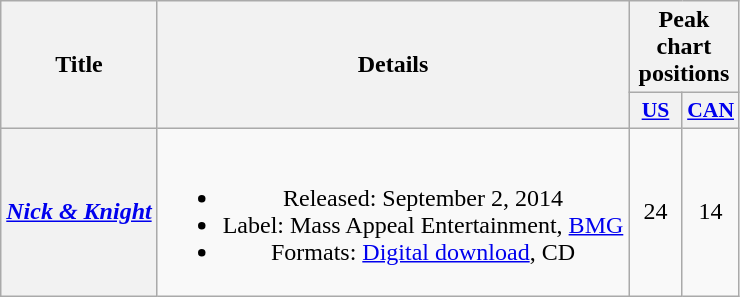<table class="wikitable plainrowheaders" style="text-align:center;" border="1">
<tr>
<th scope="col" rowspan="2">Title</th>
<th scope="col" rowspan="2">Details</th>
<th scope="col" colspan="2">Peak chart positions</th>
</tr>
<tr>
<th scope="col" style="width:2em; font-size:90%;"><a href='#'>US</a><br></th>
<th scope="col" style="width:2em; font-size:90%;"><a href='#'>CAN</a><br></th>
</tr>
<tr>
<th scope="row"><em><a href='#'>Nick & Knight</a></em></th>
<td><br><ul><li>Released: September 2, 2014</li><li>Label: Mass Appeal Entertainment, <a href='#'>BMG</a></li><li>Formats: <a href='#'>Digital download</a>, CD</li></ul></td>
<td>24</td>
<td>14</td>
</tr>
</table>
